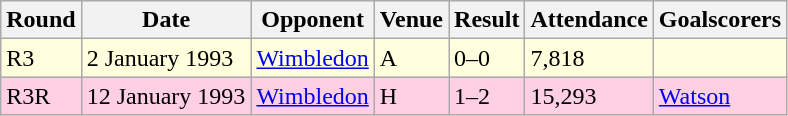<table class="wikitable">
<tr>
<th>Round</th>
<th>Date</th>
<th>Opponent</th>
<th>Venue</th>
<th>Result</th>
<th>Attendance</th>
<th>Goalscorers</th>
</tr>
<tr style="background-color: #ffffdd;">
<td>R3</td>
<td>2 January 1993</td>
<td><a href='#'>Wimbledon</a></td>
<td>A</td>
<td>0–0</td>
<td>7,818</td>
<td></td>
</tr>
<tr style="background-color: #ffd0e3;">
<td>R3R</td>
<td>12 January 1993</td>
<td><a href='#'>Wimbledon</a></td>
<td>H</td>
<td>1–2</td>
<td>15,293</td>
<td><a href='#'>Watson</a></td>
</tr>
</table>
